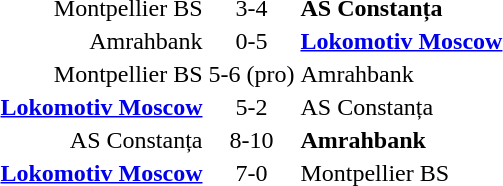<table>
<tr>
<td></td>
<th width=auto></th>
<td></td>
</tr>
<tr>
<td align=right>Montpellier BS </td>
<td align=center>3-4</td>
<td align=left><strong> AS Constanța</strong></td>
</tr>
<tr>
<td align=right>Amrahbank </td>
<td align=center>0-5</td>
<td align=left><strong> <a href='#'>Lokomotiv Moscow</a></strong></td>
</tr>
<tr>
<td align=right>Montpellier BS </td>
<td align=center>5-6 (pro)</td>
<td align=left> Amrahbank</td>
</tr>
<tr>
<td align=right><strong><a href='#'>Lokomotiv Moscow</a> </strong></td>
<td align=center>5-2</td>
<td align=left> AS Constanța</td>
</tr>
<tr>
<td align=right>AS Constanța </td>
<td align=center>8-10</td>
<td align=left> <strong>Amrahbank</strong></td>
</tr>
<tr>
<td align=right><strong><a href='#'>Lokomotiv Moscow</a> </strong></td>
<td align=center>7-0</td>
<td align=left> Montpellier BS</td>
</tr>
</table>
